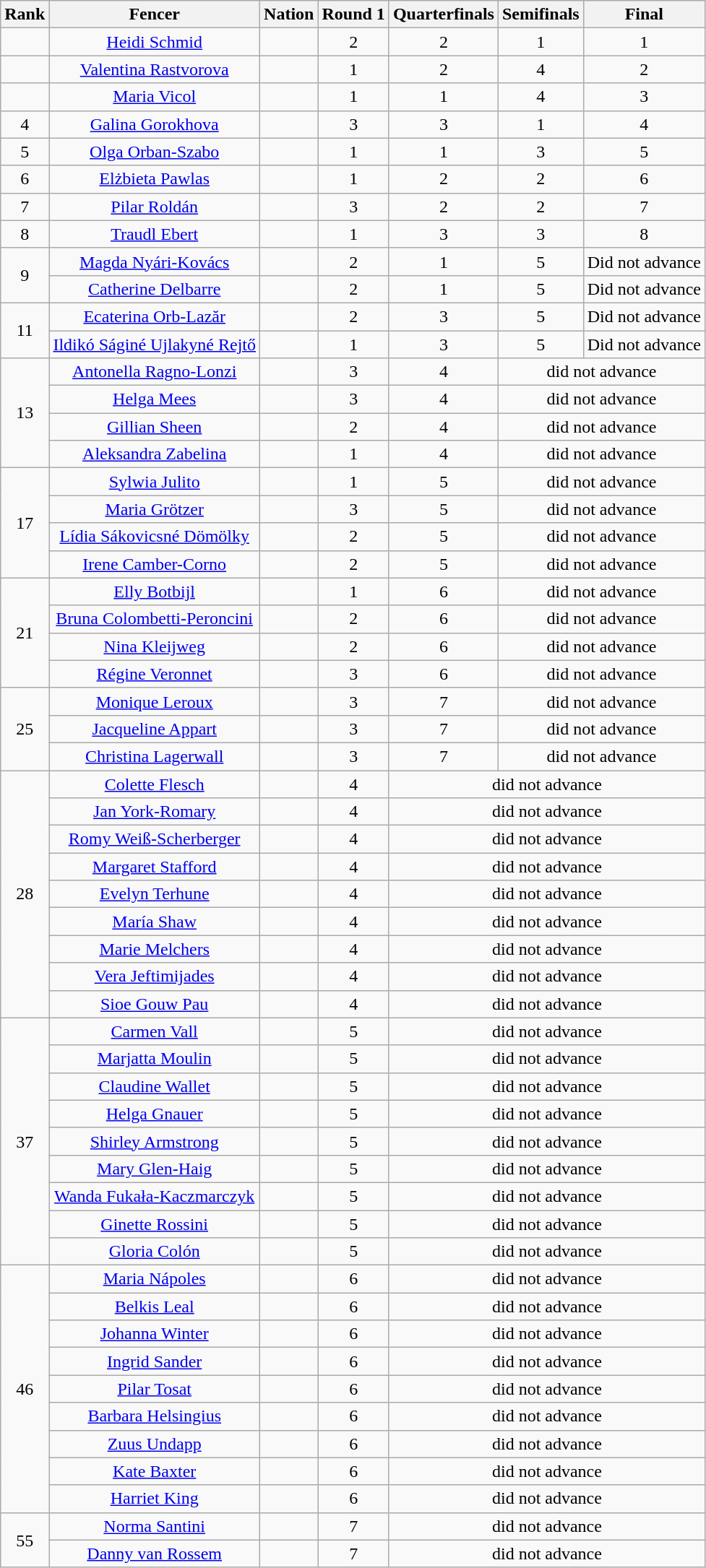<table class="wikitable sortable" style="text-align: center;">
<tr>
<th>Rank</th>
<th>Fencer</th>
<th>Nation</th>
<th>Round 1</th>
<th>Quarterfinals</th>
<th>Semifinals</th>
<th>Final</th>
</tr>
<tr>
<td></td>
<td><a href='#'>Heidi Schmid</a></td>
<td></td>
<td>2</td>
<td>2</td>
<td>1</td>
<td>1</td>
</tr>
<tr>
<td></td>
<td><a href='#'>Valentina Rastvorova</a></td>
<td></td>
<td>1</td>
<td>2</td>
<td>4</td>
<td>2</td>
</tr>
<tr>
<td></td>
<td><a href='#'>Maria Vicol</a></td>
<td></td>
<td>1</td>
<td>1</td>
<td>4</td>
<td>3</td>
</tr>
<tr>
<td>4</td>
<td><a href='#'>Galina Gorokhova</a></td>
<td></td>
<td>3</td>
<td>3</td>
<td>1</td>
<td>4</td>
</tr>
<tr>
<td>5</td>
<td><a href='#'>Olga Orban-Szabo</a></td>
<td></td>
<td>1</td>
<td>1</td>
<td>3</td>
<td>5</td>
</tr>
<tr>
<td>6</td>
<td><a href='#'>Elżbieta Pawlas</a></td>
<td></td>
<td>1</td>
<td>2</td>
<td>2</td>
<td>6</td>
</tr>
<tr>
<td>7</td>
<td><a href='#'>Pilar Roldán</a></td>
<td></td>
<td>3</td>
<td>2</td>
<td>2</td>
<td>7</td>
</tr>
<tr>
<td>8</td>
<td><a href='#'>Traudl Ebert</a></td>
<td></td>
<td>1</td>
<td>3</td>
<td>3</td>
<td>8</td>
</tr>
<tr>
<td rowspan=2>9</td>
<td><a href='#'>Magda Nyári-Kovács</a></td>
<td></td>
<td>2</td>
<td>1</td>
<td>5</td>
<td>Did not advance</td>
</tr>
<tr>
<td><a href='#'>Catherine Delbarre</a></td>
<td></td>
<td>2</td>
<td>1</td>
<td>5</td>
<td>Did not advance</td>
</tr>
<tr>
<td rowspan=2>11</td>
<td><a href='#'>Ecaterina Orb-Lazăr</a></td>
<td></td>
<td>2</td>
<td>3</td>
<td>5</td>
<td>Did not advance</td>
</tr>
<tr>
<td><a href='#'>Ildikó Ságiné Ujlakyné Rejtő</a></td>
<td></td>
<td>1</td>
<td>3</td>
<td>5</td>
<td>Did not advance</td>
</tr>
<tr>
<td rowspan=4>13</td>
<td><a href='#'>Antonella Ragno-Lonzi</a></td>
<td></td>
<td>3</td>
<td>4</td>
<td colspan=2>did not advance</td>
</tr>
<tr>
<td><a href='#'>Helga Mees</a></td>
<td></td>
<td>3</td>
<td>4</td>
<td colspan=2>did not advance</td>
</tr>
<tr>
<td><a href='#'>Gillian Sheen</a></td>
<td></td>
<td>2</td>
<td>4</td>
<td colspan=2>did not advance</td>
</tr>
<tr>
<td><a href='#'>Aleksandra Zabelina</a></td>
<td></td>
<td>1</td>
<td>4</td>
<td colspan=2>did not advance</td>
</tr>
<tr>
<td rowspan=4>17</td>
<td><a href='#'>Sylwia Julito</a></td>
<td></td>
<td>1</td>
<td>5</td>
<td colspan=2>did not advance</td>
</tr>
<tr>
<td><a href='#'>Maria Grötzer</a></td>
<td></td>
<td>3</td>
<td>5</td>
<td colspan=2>did not advance</td>
</tr>
<tr>
<td><a href='#'>Lídia Sákovicsné Dömölky</a></td>
<td></td>
<td>2</td>
<td>5</td>
<td colspan=2>did not advance</td>
</tr>
<tr>
<td><a href='#'>Irene Camber-Corno</a></td>
<td></td>
<td>2</td>
<td>5</td>
<td colspan=2>did not advance</td>
</tr>
<tr>
<td rowspan=4>21</td>
<td><a href='#'>Elly Botbijl</a></td>
<td></td>
<td>1</td>
<td>6</td>
<td colspan=2>did not advance</td>
</tr>
<tr>
<td><a href='#'>Bruna Colombetti-Peroncini</a></td>
<td></td>
<td>2</td>
<td>6</td>
<td colspan=2>did not advance</td>
</tr>
<tr>
<td><a href='#'>Nina Kleijweg</a></td>
<td></td>
<td>2</td>
<td>6</td>
<td colspan=2>did not advance</td>
</tr>
<tr>
<td><a href='#'>Régine Veronnet</a></td>
<td></td>
<td>3</td>
<td>6</td>
<td colspan=2>did not advance</td>
</tr>
<tr>
<td rowspan=3>25</td>
<td><a href='#'>Monique Leroux</a></td>
<td></td>
<td>3</td>
<td>7</td>
<td colspan=2>did not advance</td>
</tr>
<tr>
<td><a href='#'>Jacqueline Appart</a></td>
<td></td>
<td>3</td>
<td>7</td>
<td colspan=2>did not advance</td>
</tr>
<tr>
<td><a href='#'>Christina Lagerwall</a></td>
<td></td>
<td>3</td>
<td>7</td>
<td colspan=2>did not advance</td>
</tr>
<tr>
<td rowspan=9>28</td>
<td><a href='#'>Colette Flesch</a></td>
<td></td>
<td>4</td>
<td colspan=3>did not advance</td>
</tr>
<tr>
<td><a href='#'>Jan York-Romary</a></td>
<td></td>
<td>4</td>
<td colspan=3>did not advance</td>
</tr>
<tr>
<td><a href='#'>Romy Weiß-Scherberger</a></td>
<td></td>
<td>4</td>
<td colspan=3>did not advance</td>
</tr>
<tr>
<td><a href='#'>Margaret Stafford</a></td>
<td></td>
<td>4</td>
<td colspan=3>did not advance</td>
</tr>
<tr>
<td><a href='#'>Evelyn Terhune</a></td>
<td></td>
<td>4</td>
<td colspan=3>did not advance</td>
</tr>
<tr>
<td><a href='#'>María Shaw</a></td>
<td></td>
<td>4</td>
<td colspan=3>did not advance</td>
</tr>
<tr>
<td><a href='#'>Marie Melchers</a></td>
<td></td>
<td>4</td>
<td colspan=3>did not advance</td>
</tr>
<tr>
<td><a href='#'>Vera Jeftimijades</a></td>
<td></td>
<td>4</td>
<td colspan=3>did not advance</td>
</tr>
<tr>
<td><a href='#'>Sioe Gouw Pau</a></td>
<td></td>
<td>4</td>
<td colspan=3>did not advance</td>
</tr>
<tr>
<td rowspan=9>37</td>
<td><a href='#'>Carmen Vall</a></td>
<td></td>
<td>5</td>
<td colspan=3>did not advance</td>
</tr>
<tr>
<td><a href='#'>Marjatta Moulin</a></td>
<td></td>
<td>5</td>
<td colspan=3>did not advance</td>
</tr>
<tr>
<td><a href='#'>Claudine Wallet</a></td>
<td></td>
<td>5</td>
<td colspan=3>did not advance</td>
</tr>
<tr>
<td><a href='#'>Helga Gnauer</a></td>
<td></td>
<td>5</td>
<td colspan=3>did not advance</td>
</tr>
<tr>
<td><a href='#'>Shirley Armstrong</a></td>
<td></td>
<td>5</td>
<td colspan=3>did not advance</td>
</tr>
<tr>
<td><a href='#'>Mary Glen-Haig</a></td>
<td></td>
<td>5</td>
<td colspan=3>did not advance</td>
</tr>
<tr>
<td><a href='#'>Wanda Fukała-Kaczmarczyk</a></td>
<td></td>
<td>5</td>
<td colspan=3>did not advance</td>
</tr>
<tr>
<td><a href='#'>Ginette Rossini</a></td>
<td></td>
<td>5</td>
<td colspan=3>did not advance</td>
</tr>
<tr>
<td><a href='#'>Gloria Colón</a></td>
<td></td>
<td>5</td>
<td colspan=3>did not advance</td>
</tr>
<tr>
<td rowspan=9>46</td>
<td><a href='#'>Maria Nápoles</a></td>
<td></td>
<td>6</td>
<td colspan=3>did not advance</td>
</tr>
<tr>
<td><a href='#'>Belkis Leal</a></td>
<td></td>
<td>6</td>
<td colspan=3>did not advance</td>
</tr>
<tr>
<td><a href='#'>Johanna Winter</a></td>
<td></td>
<td>6</td>
<td colspan=3>did not advance</td>
</tr>
<tr>
<td><a href='#'>Ingrid Sander</a></td>
<td></td>
<td>6</td>
<td colspan=3>did not advance</td>
</tr>
<tr>
<td><a href='#'>Pilar Tosat</a></td>
<td></td>
<td>6</td>
<td colspan=3>did not advance</td>
</tr>
<tr>
<td><a href='#'>Barbara Helsingius</a></td>
<td></td>
<td>6</td>
<td colspan=3>did not advance</td>
</tr>
<tr>
<td><a href='#'>Zuus Undapp</a></td>
<td></td>
<td>6</td>
<td colspan=3>did not advance</td>
</tr>
<tr>
<td><a href='#'>Kate Baxter</a></td>
<td></td>
<td>6</td>
<td colspan=3>did not advance</td>
</tr>
<tr>
<td><a href='#'>Harriet King</a></td>
<td></td>
<td>6</td>
<td colspan=3>did not advance</td>
</tr>
<tr>
<td rowspan=2>55</td>
<td><a href='#'>Norma Santini</a></td>
<td></td>
<td>7</td>
<td colspan=3>did not advance</td>
</tr>
<tr>
<td><a href='#'>Danny van Rossem</a></td>
<td></td>
<td>7</td>
<td colspan=3>did not advance</td>
</tr>
</table>
